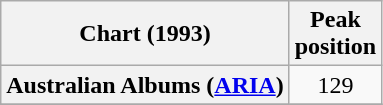<table class="wikitable plainrowheaders" style="text-align:center">
<tr>
<th scope="col">Chart (1993)</th>
<th scope="col">Peak<br>position</th>
</tr>
<tr>
<th scope="row">Australian Albums (<a href='#'>ARIA</a>)</th>
<td>129</td>
</tr>
<tr>
</tr>
</table>
